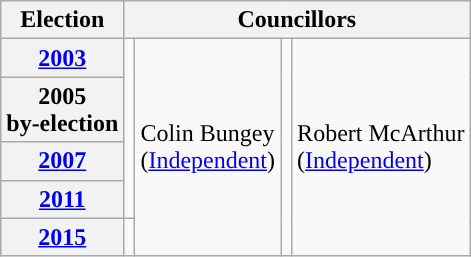<table class="wikitable">
<tr>
<th>Election</th>
<th colspan="4">Councillors</th>
</tr>
<tr>
<th><a href='#'>2003</a></th>
<td rowspan="4" style="background-color: "></td>
<td rowspan="5">Colin Bungey<br>(<a href='#'>Independent</a>)</td>
<td rowspan="5" style="background-color: "></td>
<td rowspan="5">Robert McArthur<br>(<a href='#'>Independent</a>)</td>
</tr>
<tr>
<th>2005<br>by-election</th>
</tr>
<tr>
<th><a href='#'>2007</a></th>
</tr>
<tr>
<th><a href='#'>2011</a></th>
</tr>
<tr>
<th><a href='#'>2015</a></th>
<td style="background-color: "></td>
</tr>
</table>
